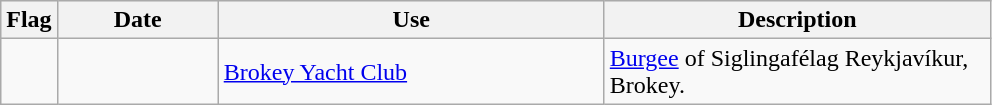<table class="wikitable" style="background: #f9f9f9; border">
<tr bgcolor="#efefef">
<th>Flag</th>
<th width="100">Date</th>
<th width="250">Use</th>
<th width="250">Description</th>
</tr>
<tr>
<td></td>
<td></td>
<td><a href='#'>Brokey Yacht Club</a></td>
<td><a href='#'>Burgee</a> of Siglingafélag Reykjavíkur, Brokey.</td>
</tr>
</table>
